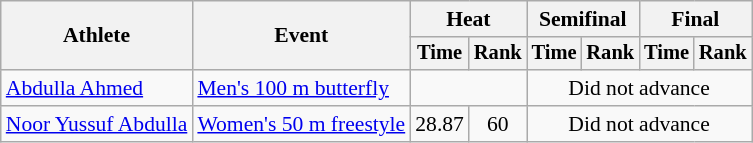<table class=wikitable style="font-size:90%">
<tr>
<th rowspan="2">Athlete</th>
<th rowspan="2">Event</th>
<th colspan="2">Heat</th>
<th colspan="2">Semifinal</th>
<th colspan="2">Final</th>
</tr>
<tr style="font-size:95%">
<th>Time</th>
<th>Rank</th>
<th>Time</th>
<th>Rank</th>
<th>Time</th>
<th>Rank</th>
</tr>
<tr align=center>
<td align=left><a href='#'>Abdulla Ahmed</a></td>
<td align=left><a href='#'>Men's 100 m butterfly</a></td>
<td colspan="2"></td>
<td colspan="4">Did not advance</td>
</tr>
<tr align=center>
<td align=left><a href='#'>Noor Yussuf Abdulla</a></td>
<td align=left><a href='#'>Women's 50 m freestyle</a></td>
<td>28.87</td>
<td>60</td>
<td colspan="4">Did not advance</td>
</tr>
</table>
